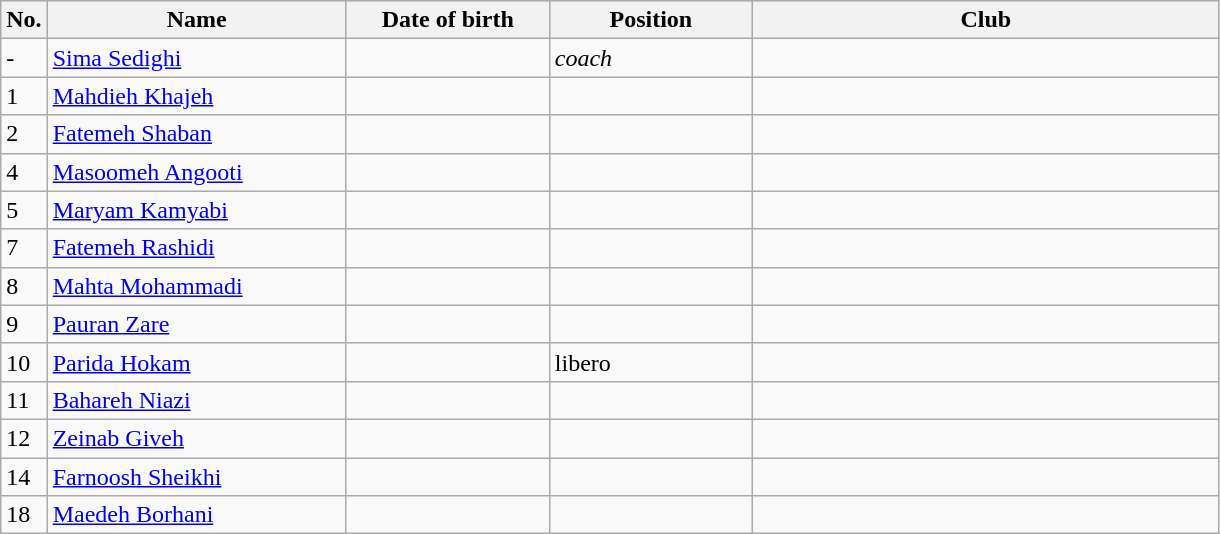<table class=wikitable sortable style=font-size:100%; text-align:center;>
<tr>
<th>No.</th>
<th style=width:12em>Name</th>
<th style=width:8em>Date of birth</th>
<th style=width:8em>Position</th>
<th style=width:19em>Club</th>
</tr>
<tr>
<td>-</td>
<td><a href='#'>Sima Sedighi</a></td>
<td></td>
<td><em>coach</em></td>
<td></td>
</tr>
<tr>
<td>1</td>
<td><a href='#'>Mahdieh Khajeh</a></td>
<td></td>
<td></td>
<td></td>
</tr>
<tr>
<td>2</td>
<td><a href='#'>Fatemeh Shaban</a></td>
<td></td>
<td></td>
<td></td>
</tr>
<tr>
<td>4</td>
<td><a href='#'>Masoomeh Angooti</a></td>
<td></td>
<td></td>
<td></td>
</tr>
<tr>
<td>5</td>
<td><a href='#'>Maryam Kamyabi</a></td>
<td></td>
<td></td>
<td></td>
</tr>
<tr>
<td>7</td>
<td><a href='#'>Fatemeh Rashidi</a></td>
<td></td>
<td></td>
<td></td>
</tr>
<tr>
<td>8</td>
<td><a href='#'>Mahta Mohammadi</a></td>
<td></td>
<td></td>
<td></td>
</tr>
<tr>
<td>9</td>
<td><a href='#'>Pauran Zare</a></td>
<td></td>
<td></td>
<td></td>
</tr>
<tr>
<td>10</td>
<td><a href='#'>Parida Hokam</a></td>
<td></td>
<td>libero</td>
<td></td>
</tr>
<tr>
<td>11</td>
<td><a href='#'>Bahareh Niazi</a></td>
<td></td>
<td></td>
<td></td>
</tr>
<tr>
<td>12</td>
<td><a href='#'>Zeinab Giveh</a></td>
<td></td>
<td></td>
<td></td>
</tr>
<tr>
<td>14</td>
<td><a href='#'>Farnoosh Sheikhi</a></td>
<td></td>
<td></td>
<td></td>
</tr>
<tr>
<td>18</td>
<td><a href='#'>Maedeh Borhani</a></td>
<td></td>
<td></td>
<td></td>
</tr>
</table>
